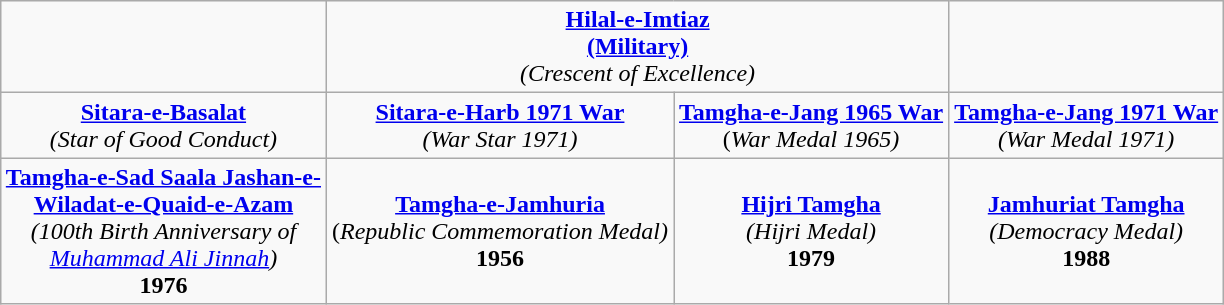<table class="wikitable" style="margin:1em auto; text-align:center;">
<tr>
<td></td>
<td colspan="2"><a href='#'><strong>Hilal-e-Imtiaz</strong></a><br><strong><a href='#'>(Military)</a></strong><br><em>(Crescent of Excellence)</em></td>
<td></td>
</tr>
<tr>
<td><strong><a href='#'>Sitara-e-Basalat</a></strong><br><em>(Star of Good Conduct)</em></td>
<td><strong><a href='#'>Sitara-e-Harb 1971 War</a></strong><br><em>(War Star 1971)</em></td>
<td><strong><a href='#'>Tamgha-e-Jang 1965 War</a></strong><br>(<em>War Medal 1965)</em></td>
<td><strong><a href='#'>Tamgha-e-Jang 1971 War</a></strong><br><em>(War Medal 1971)</em></td>
</tr>
<tr>
<td><strong><a href='#'>Tamgha-e-Sad Saala Jashan-e-</a></strong><br><strong><a href='#'>Wiladat-e-Quaid-e-Azam</a></strong><br><em>(100th Birth Anniversary of</em><br><em><a href='#'>Muhammad Ali Jinnah</a>)</em><br><strong>1976</strong></td>
<td><strong><a href='#'>Tamgha-e-Jamhuria</a></strong><br>(<em>Republic Commemoration Medal)</em><br><strong>1956</strong></td>
<td><strong><a href='#'>Hijri Tamgha</a></strong><br><em>(Hijri Medal)</em><br><strong>1979</strong></td>
<td><strong><a href='#'>Jamhuriat Tamgha</a></strong><br><em>(Democracy Medal)</em><br><strong>1988</strong></td>
</tr>
</table>
